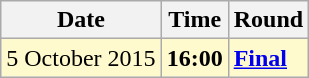<table class="wikitable">
<tr>
<th>Date</th>
<th>Time</th>
<th>Round</th>
</tr>
<tr style=background:lemonchiffon>
<td>5 October 2015</td>
<td><strong>16:00</strong></td>
<td><strong><a href='#'>Final</a></strong></td>
</tr>
</table>
